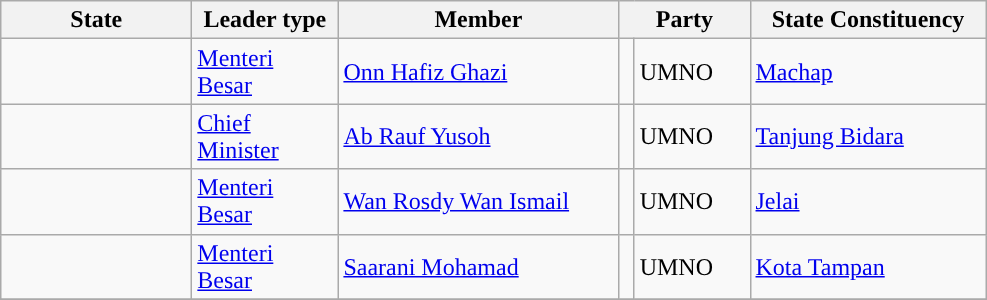<table class ="wikitable sortable">
<tr>
<th style="width:120px;">State</th>
<th style="width:90px;">Leader type</th>
<th style="width:180px;">Member</th>
<th style="width:80px;" colspan=2>Party</th>
<th style="width:150px;">State Constituency</th>
</tr>
<tr>
<td></td>
<td><a href='#'>Menteri Besar</a></td>
<td><a href='#'>Onn Hafiz Ghazi</a></td>
<td></td>
<td>UMNO</td>
<td><a href='#'>Machap</a></td>
</tr>
<tr>
<td></td>
<td><a href='#'>Chief Minister</a></td>
<td><a href='#'>Ab Rauf Yusoh</a></td>
<td></td>
<td>UMNO</td>
<td><a href='#'>Tanjung Bidara</a></td>
</tr>
<tr>
<td></td>
<td><a href='#'>Menteri Besar</a></td>
<td><a href='#'>Wan Rosdy Wan Ismail</a></td>
<td></td>
<td>UMNO</td>
<td><a href='#'>Jelai</a></td>
</tr>
<tr>
<td></td>
<td><a href='#'>Menteri Besar</a></td>
<td><a href='#'>Saarani Mohamad</a></td>
<td></td>
<td>UMNO</td>
<td><a href='#'>Kota Tampan</a></td>
</tr>
<tr>
</tr>
</table>
